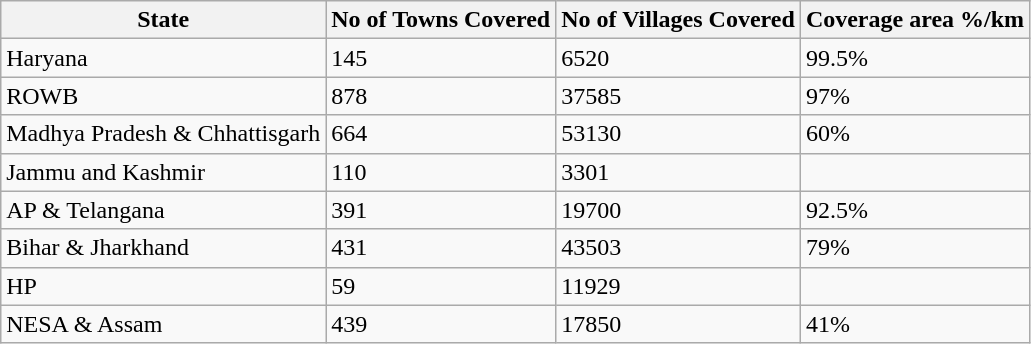<table class="wikitable">
<tr>
<th>State</th>
<th>No of Towns Covered</th>
<th>No of Villages Covered</th>
<th>Coverage area %/km</th>
</tr>
<tr>
<td>Haryana</td>
<td>145</td>
<td>6520</td>
<td>99.5%</td>
</tr>
<tr>
<td>ROWB</td>
<td>878</td>
<td>37585</td>
<td>97%</td>
</tr>
<tr>
<td>Madhya Pradesh & Chhattisgarh</td>
<td>664</td>
<td>53130</td>
<td>60%</td>
</tr>
<tr>
<td>Jammu and Kashmir</td>
<td>110</td>
<td>3301</td>
<td></td>
</tr>
<tr>
<td>AP & Telangana</td>
<td>391</td>
<td>19700</td>
<td>92.5%</td>
</tr>
<tr>
<td>Bihar & Jharkhand</td>
<td>431</td>
<td>43503</td>
<td>79%</td>
</tr>
<tr>
<td>HP</td>
<td>59</td>
<td>11929</td>
<td></td>
</tr>
<tr>
<td>NESA & Assam</td>
<td>439</td>
<td>17850</td>
<td>41%</td>
</tr>
</table>
